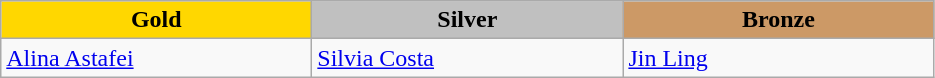<table class="wikitable" style="text-align:left">
<tr align="center">
<td width=200 bgcolor=gold><strong>Gold</strong></td>
<td width=200 bgcolor=silver><strong>Silver</strong></td>
<td width=200 bgcolor=CC9966><strong>Bronze</strong></td>
</tr>
<tr>
<td><a href='#'>Alina Astafei</a><br><em></em></td>
<td><a href='#'>Silvia Costa</a><br><em></em></td>
<td><a href='#'>Jin Ling</a><br><em></em></td>
</tr>
</table>
